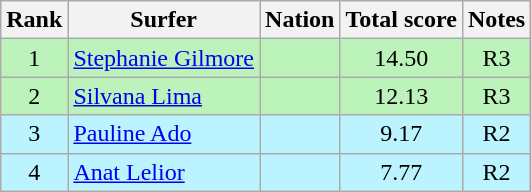<table class="wikitable sortable" style="text-align:center">
<tr>
<th>Rank</th>
<th>Surfer</th>
<th>Nation</th>
<th>Total score</th>
<th>Notes</th>
</tr>
<tr bgcolor=bbf3bb>
<td>1</td>
<td align=left><a href='#'>Stephanie Gilmore</a></td>
<td align=left></td>
<td>14.50</td>
<td>R3</td>
</tr>
<tr bgcolor=bbf3bb>
<td>2</td>
<td align=left><a href='#'>Silvana Lima</a></td>
<td align=left></td>
<td>12.13</td>
<td>R3</td>
</tr>
<tr bgcolor=bbf3ff>
<td>3</td>
<td align=left><a href='#'>Pauline Ado</a></td>
<td align=left></td>
<td>9.17</td>
<td>R2</td>
</tr>
<tr bgcolor=bbf3ff>
<td>4</td>
<td align=left><a href='#'>Anat Lelior</a></td>
<td align=left></td>
<td>7.77</td>
<td>R2</td>
</tr>
</table>
